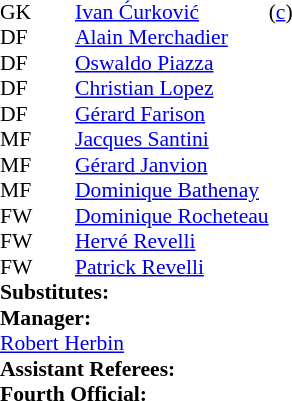<table style=font-size:90% cellspacing=0 cellpadding=0>
<tr>
<td colspan=4></td>
</tr>
<tr>
<th width=25></th>
<th width=25></th>
</tr>
<tr>
<td>GK</td>
<td><strong> </strong></td>
<td> <a href='#'>Ivan Ćurković</a></td>
<td>(<a href='#'>c</a>)</td>
</tr>
<tr>
<td>DF</td>
<td><strong> </strong></td>
<td> <a href='#'>Alain Merchadier</a></td>
</tr>
<tr>
<td>DF</td>
<td><strong> </strong></td>
<td> <a href='#'>Oswaldo Piazza</a></td>
</tr>
<tr>
<td>DF</td>
<td><strong> </strong></td>
<td> <a href='#'>Christian Lopez</a></td>
</tr>
<tr>
<td>DF</td>
<td><strong> </strong></td>
<td> <a href='#'>Gérard Farison</a></td>
</tr>
<tr>
<td>MF</td>
<td><strong> </strong></td>
<td> <a href='#'>Jacques Santini</a></td>
</tr>
<tr>
<td>MF</td>
<td><strong> </strong></td>
<td> <a href='#'>Gérard Janvion</a></td>
</tr>
<tr>
<td>MF</td>
<td><strong> </strong></td>
<td> <a href='#'>Dominique Bathenay</a></td>
</tr>
<tr>
<td>FW</td>
<td><strong> </strong></td>
<td> <a href='#'>Dominique Rocheteau</a></td>
</tr>
<tr>
<td>FW</td>
<td><strong> </strong></td>
<td> <a href='#'>Hervé Revelli</a></td>
</tr>
<tr>
<td>FW</td>
<td><strong> </strong></td>
<td> <a href='#'>Patrick Revelli</a></td>
</tr>
<tr>
<td colspan=3><strong>Substitutes:</strong></td>
</tr>
<tr>
<td colspan=3><strong>Manager:</strong></td>
</tr>
<tr>
<td colspan=4> <a href='#'>Robert Herbin</a><br><strong>Assistant Referees:</strong><br>
<strong>Fourth Official:</strong><br></td>
</tr>
</table>
